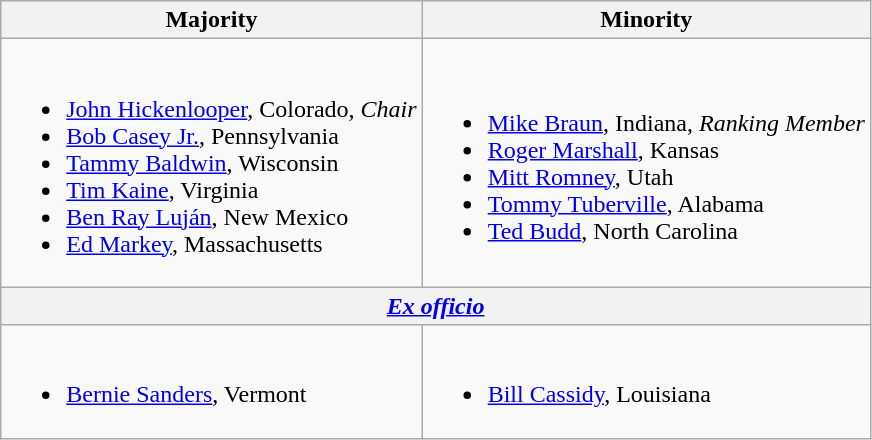<table class=wikitable>
<tr>
<th>Majority</th>
<th>Minority</th>
</tr>
<tr>
<td><br><ul><li><a href='#'>John Hickenlooper</a>, Colorado, <em>Chair</em></li><li><a href='#'>Bob Casey Jr.</a>, Pennsylvania</li><li><a href='#'>Tammy Baldwin</a>, Wisconsin</li><li><a href='#'>Tim Kaine</a>, Virginia</li><li><a href='#'>Ben Ray Luján</a>, New Mexico</li><li><a href='#'>Ed Markey</a>, Massachusetts</li></ul></td>
<td><br><ul><li><a href='#'>Mike Braun</a>, Indiana, <em>Ranking Member</em></li><li><a href='#'>Roger Marshall</a>, Kansas</li><li><a href='#'>Mitt Romney</a>, Utah</li><li><a href='#'>Tommy Tuberville</a>, Alabama</li><li><a href='#'>Ted Budd</a>, North Carolina</li></ul></td>
</tr>
<tr>
<th colspan=2><em><a href='#'>Ex officio</a></em></th>
</tr>
<tr>
<td><br><ul><li><span><a href='#'>Bernie Sanders</a>, Vermont</span></li></ul></td>
<td><br><ul><li><a href='#'>Bill Cassidy</a>, Louisiana</li></ul></td>
</tr>
</table>
